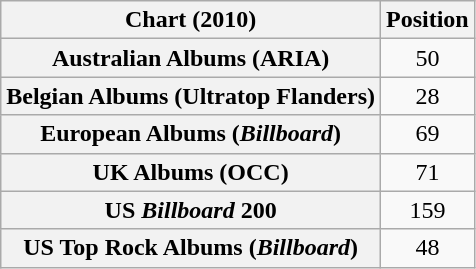<table class="wikitable plainrowheaders sortable">
<tr>
<th>Chart (2010)</th>
<th>Position</th>
</tr>
<tr>
<th scope="row">Australian Albums (ARIA)</th>
<td style="text-align:center;">50</td>
</tr>
<tr>
<th scope="row">Belgian Albums (Ultratop Flanders)</th>
<td style="text-align:center;">28</td>
</tr>
<tr>
<th scope="row">European Albums (<em>Billboard</em>)</th>
<td style="text-align:center;">69</td>
</tr>
<tr>
<th scope="row">UK Albums (OCC)</th>
<td style="text-align:center;">71</td>
</tr>
<tr>
<th scope="row">US <em>Billboard</em> 200</th>
<td style="text-align:center;">159</td>
</tr>
<tr>
<th scope="row">US Top Rock Albums (<em>Billboard</em>)</th>
<td style="text-align:center;">48</td>
</tr>
</table>
